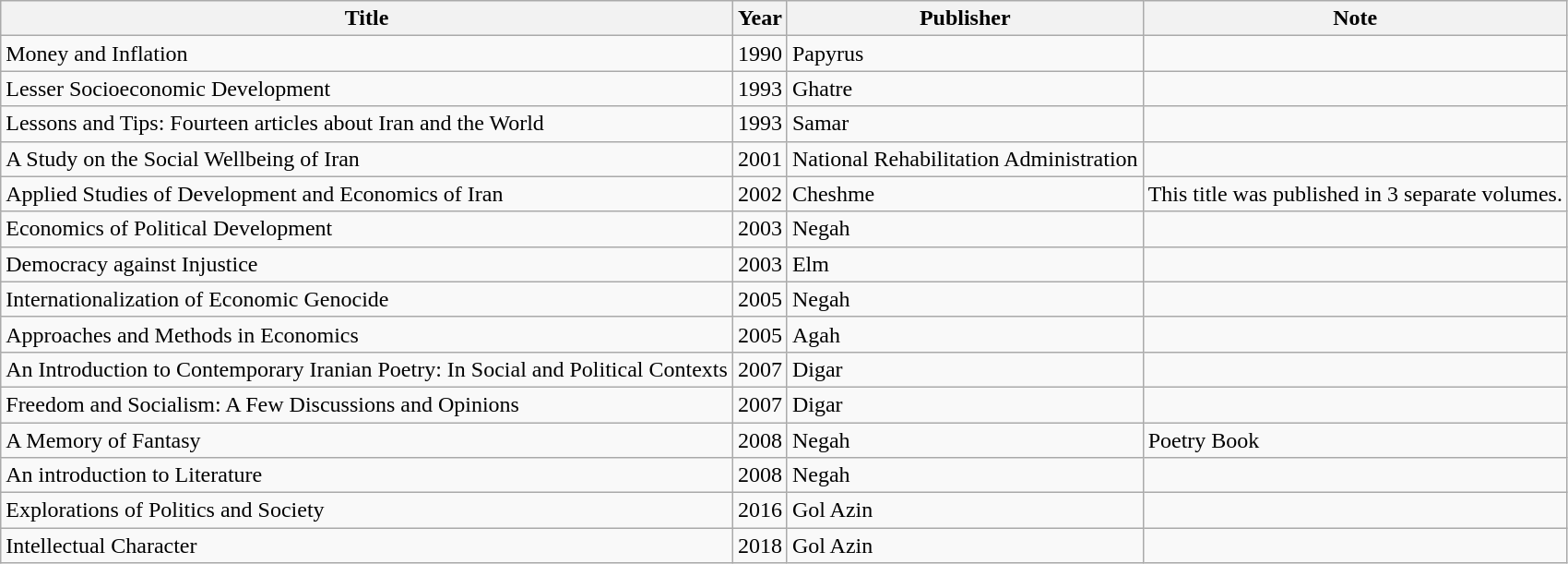<table class="wikitable">
<tr>
<th>Title</th>
<th>Year</th>
<th>Publisher</th>
<th>Note</th>
</tr>
<tr>
<td>Money and Inflation</td>
<td>1990</td>
<td>Papyrus</td>
<td></td>
</tr>
<tr>
<td>Lesser Socioeconomic Development</td>
<td>1993</td>
<td>Ghatre</td>
<td></td>
</tr>
<tr>
<td>Lessons and Tips: Fourteen articles about Iran and the World</td>
<td>1993</td>
<td>Samar</td>
<td></td>
</tr>
<tr>
<td>A Study on the Social Wellbeing of Iran</td>
<td>2001</td>
<td>National Rehabilitation Administration</td>
<td></td>
</tr>
<tr>
<td>Applied Studies of Development and Economics of Iran</td>
<td>2002</td>
<td>Cheshme</td>
<td>This title was published in 3 separate volumes.</td>
</tr>
<tr>
<td>Economics of Political Development</td>
<td>2003</td>
<td>Negah</td>
<td></td>
</tr>
<tr>
<td>Democracy against Injustice</td>
<td>2003</td>
<td>Elm</td>
<td></td>
</tr>
<tr>
<td>Internationalization of Economic Genocide</td>
<td>2005</td>
<td>Negah</td>
<td></td>
</tr>
<tr>
<td>Approaches and Methods in Economics</td>
<td>2005</td>
<td>Agah</td>
<td></td>
</tr>
<tr>
<td>An Introduction to Contemporary Iranian Poetry: In Social and Political Contexts</td>
<td>2007</td>
<td>Digar</td>
<td></td>
</tr>
<tr>
<td>Freedom and Socialism: A Few Discussions and Opinions</td>
<td>2007</td>
<td>Digar</td>
<td></td>
</tr>
<tr>
<td>A Memory of Fantasy</td>
<td>2008</td>
<td>Negah</td>
<td>Poetry Book</td>
</tr>
<tr>
<td>An introduction to Literature</td>
<td>2008</td>
<td>Negah</td>
<td></td>
</tr>
<tr>
<td>Explorations of Politics and Society</td>
<td>2016</td>
<td>Gol Azin</td>
<td></td>
</tr>
<tr>
<td>Intellectual Character</td>
<td>2018</td>
<td>Gol Azin</td>
<td></td>
</tr>
</table>
